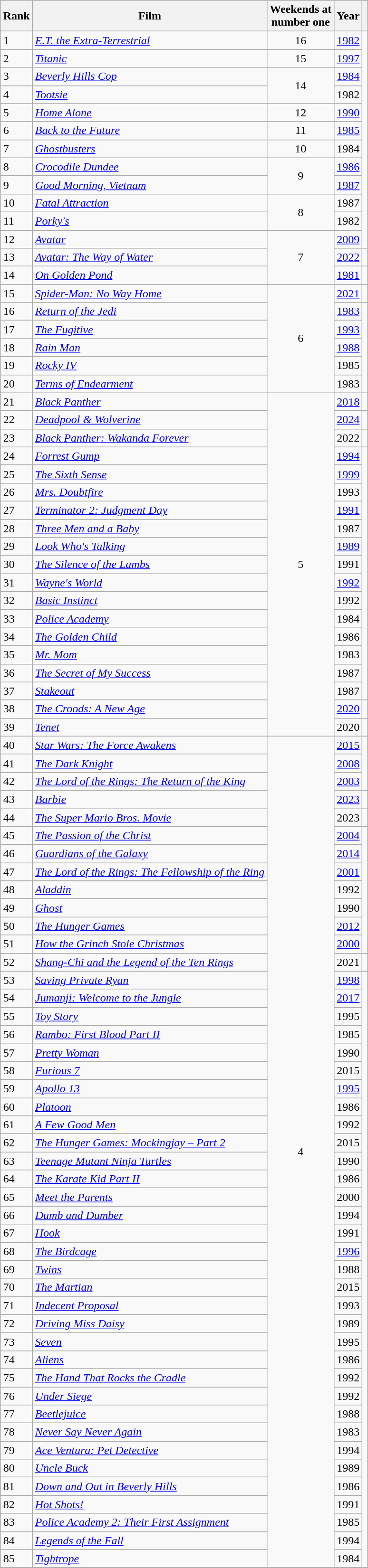<table class="wikitable sortable" style="margin:auto;">
<tr>
<th>Rank</th>
<th>Film</th>
<th>Weekends at<br>number one</th>
<th>Year</th>
<th class="unsortable"></th>
</tr>
<tr>
<td>1</td>
<td><em><a href='#'>E.T. the Extra-Terrestrial</a></em></td>
<td style="text-align:center;">16</td>
<td><a href='#'>1982</a></td>
<td scope="row" rowspan="12"></td>
</tr>
<tr>
<td>2</td>
<td><em><a href='#'>Titanic</a></em></td>
<td style="text-align:center;">15</td>
<td><a href='#'>1997</a></td>
</tr>
<tr>
<td>3</td>
<td><em><a href='#'>Beverly Hills Cop</a></em></td>
<td scope="row" rowspan="2" style="text-align:center;">14</td>
<td><a href='#'>1984</a></td>
</tr>
<tr>
<td>4</td>
<td><em><a href='#'>Tootsie</a></em></td>
<td>1982</td>
</tr>
<tr>
<td>5</td>
<td><em><a href='#'>Home Alone</a></em></td>
<td style="text-align:center;">12</td>
<td><a href='#'>1990</a></td>
</tr>
<tr>
<td>6</td>
<td><em><a href='#'>Back to the Future</a></em></td>
<td style="text-align:center;">11</td>
<td><a href='#'>1985</a></td>
</tr>
<tr>
<td>7</td>
<td><em><a href='#'>Ghostbusters</a></em></td>
<td style="text-align:center;">10</td>
<td>1984</td>
</tr>
<tr>
<td>8</td>
<td><em><a href='#'>Crocodile Dundee</a></em></td>
<td scope="row" rowspan="2" style="text-align:center;">9</td>
<td><a href='#'>1986</a></td>
</tr>
<tr>
<td>9</td>
<td><em><a href='#'>Good Morning, Vietnam</a></em></td>
<td><a href='#'>1987</a></td>
</tr>
<tr>
<td>10</td>
<td><em><a href='#'>Fatal Attraction</a></em></td>
<td scope="row" rowspan="2" style="text-align:center;">8</td>
<td>1987</td>
</tr>
<tr>
<td>11</td>
<td><em><a href='#'>Porky's</a></em></td>
<td>1982</td>
</tr>
<tr>
<td>12</td>
<td><em><a href='#'>Avatar</a></em></td>
<td scope="row" rowspan="3" style="text-align:center;">7</td>
<td><a href='#'>2009</a></td>
</tr>
<tr>
<td>13</td>
<td><em><a href='#'>Avatar: The Way of Water</a></em></td>
<td><a href='#'>2022</a></td>
<td></td>
</tr>
<tr>
<td>14</td>
<td><em><a href='#'>On Golden Pond</a></em></td>
<td><a href='#'>1981</a></td>
<td></td>
</tr>
<tr>
<td>15</td>
<td><em><a href='#'>Spider-Man: No Way Home</a></em></td>
<td scope="row" rowspan="6" style="text-align:center;">6</td>
<td><a href='#'>2021</a></td>
<td></td>
</tr>
<tr>
<td>16</td>
<td><em><a href='#'>Return of the Jedi</a></em></td>
<td><a href='#'>1983</a></td>
<td scope="row" rowspan="5"></td>
</tr>
<tr>
<td>17</td>
<td><em><a href='#'>The Fugitive</a></em></td>
<td><a href='#'>1993</a></td>
</tr>
<tr>
<td>18</td>
<td><em><a href='#'>Rain Man</a></em></td>
<td><a href='#'>1988</a></td>
</tr>
<tr>
<td>19</td>
<td><em><a href='#'>Rocky IV</a></em></td>
<td>1985</td>
</tr>
<tr>
<td>20</td>
<td><em><a href='#'>Terms of Endearment</a></em></td>
<td>1983</td>
</tr>
<tr>
<td>21</td>
<td><em><a href='#'>Black Panther</a></em></td>
<td scope="row" rowspan="19" style="text-align:center;">5</td>
<td><a href='#'>2018</a></td>
<td></td>
</tr>
<tr>
<td>22</td>
<td><em><a href='#'>Deadpool & Wolverine</a></em></td>
<td><a href='#'>2024</a></td>
<td></td>
</tr>
<tr>
<td>23</td>
<td><em><a href='#'>Black Panther: Wakanda Forever</a></em></td>
<td>2022</td>
<td></td>
</tr>
<tr>
<td>24</td>
<td><em><a href='#'>Forrest Gump</a></em></td>
<td><a href='#'>1994</a></td>
<td scope="row" rowspan="14"></td>
</tr>
<tr>
<td>25</td>
<td><em><a href='#'>The Sixth Sense</a></em></td>
<td><a href='#'>1999</a></td>
</tr>
<tr>
<td>26</td>
<td><em><a href='#'>Mrs. Doubtfire</a></em></td>
<td>1993</td>
</tr>
<tr>
<td>27</td>
<td><em><a href='#'>Terminator 2: Judgment Day</a></em></td>
<td><a href='#'>1991</a></td>
</tr>
<tr>
<td>28</td>
<td><em><a href='#'>Three Men and a Baby</a></em></td>
<td>1987</td>
</tr>
<tr>
<td>29</td>
<td><em><a href='#'>Look Who's Talking</a></em></td>
<td><a href='#'>1989</a></td>
</tr>
<tr>
<td>30</td>
<td><em><a href='#'>The Silence of the Lambs</a></em></td>
<td>1991</td>
</tr>
<tr>
<td>31</td>
<td><em><a href='#'>Wayne's World</a></em></td>
<td><a href='#'>1992</a></td>
</tr>
<tr>
<td>32</td>
<td><em><a href='#'>Basic Instinct</a></em></td>
<td>1992</td>
</tr>
<tr>
<td>33</td>
<td><em><a href='#'>Police Academy</a></em></td>
<td>1984</td>
</tr>
<tr>
<td>34</td>
<td><em><a href='#'>The Golden Child</a></em></td>
<td>1986</td>
</tr>
<tr>
<td>35</td>
<td><em><a href='#'>Mr. Mom</a></em></td>
<td>1983</td>
</tr>
<tr>
<td>36</td>
<td><em><a href='#'>The Secret of My Success</a></em></td>
<td>1987</td>
</tr>
<tr>
<td>37</td>
<td><em><a href='#'>Stakeout</a></em></td>
<td>1987</td>
</tr>
<tr>
<td>38</td>
<td><em><a href='#'>The Croods: A New Age</a></em></td>
<td><a href='#'>2020</a></td>
<td></td>
</tr>
<tr>
<td>39</td>
<td><em><a href='#'>Tenet</a></em></td>
<td>2020</td>
<td></td>
</tr>
<tr>
<td>40</td>
<td><em><a href='#'>Star Wars: The Force Awakens</a></em></td>
<td scope="row" rowspan="46" style="text-align:center;">4</td>
<td><a href='#'>2015</a></td>
<td scope="row" rowspan="3"></td>
</tr>
<tr>
<td>41</td>
<td><em><a href='#'>The Dark Knight</a></em></td>
<td><a href='#'>2008</a></td>
</tr>
<tr>
<td>42</td>
<td><em><a href='#'>The Lord of the Rings: The Return of the King</a></em></td>
<td><a href='#'>2003</a></td>
</tr>
<tr>
<td>43</td>
<td><em><a href='#'>Barbie</a></em></td>
<td><a href='#'>2023</a></td>
<td></td>
</tr>
<tr>
<td>44</td>
<td><em><a href='#'>The Super Mario Bros. Movie</a></em></td>
<td>2023</td>
<td></td>
</tr>
<tr>
<td>45</td>
<td><em><a href='#'>The Passion of the Christ</a></em></td>
<td><a href='#'>2004</a></td>
<td scope="row" rowspan="7"></td>
</tr>
<tr>
<td>46</td>
<td><em><a href='#'>Guardians of the Galaxy</a></em></td>
<td><a href='#'>2014</a></td>
</tr>
<tr>
<td>47</td>
<td><em><a href='#'>The Lord of the Rings: The Fellowship of the Ring</a></em></td>
<td><a href='#'>2001</a></td>
</tr>
<tr>
<td>48</td>
<td><em><a href='#'>Aladdin</a></em></td>
<td>1992</td>
</tr>
<tr>
<td>49</td>
<td><em><a href='#'>Ghost</a></em></td>
<td>1990</td>
</tr>
<tr>
<td>50</td>
<td><em><a href='#'>The Hunger Games</a></em></td>
<td><a href='#'>2012</a></td>
</tr>
<tr>
<td>51</td>
<td><em><a href='#'>How the Grinch Stole Christmas</a></em></td>
<td><a href='#'>2000</a></td>
</tr>
<tr>
<td>52</td>
<td><em><a href='#'>Shang-Chi and the Legend of the Ten Rings</a></em></td>
<td>2021</td>
<td></td>
</tr>
<tr>
<td>53</td>
<td><em><a href='#'>Saving Private Ryan</a></em></td>
<td><a href='#'>1998</a></td>
<td scope="row" rowspan="33"></td>
</tr>
<tr>
<td>54</td>
<td><em><a href='#'>Jumanji: Welcome to the Jungle</a></em></td>
<td><a href='#'>2017</a></td>
</tr>
<tr>
<td>55</td>
<td><em><a href='#'>Toy Story</a></em></td>
<td>1995</td>
</tr>
<tr>
<td>56</td>
<td><em><a href='#'>Rambo: First Blood Part II</a></em></td>
<td>1985</td>
</tr>
<tr>
<td>57</td>
<td><em><a href='#'>Pretty Woman</a></em></td>
<td>1990</td>
</tr>
<tr>
<td>58</td>
<td><em><a href='#'>Furious 7</a></em></td>
<td>2015</td>
</tr>
<tr>
<td>59</td>
<td><em><a href='#'>Apollo 13</a></em></td>
<td><a href='#'>1995</a></td>
</tr>
<tr>
<td>60</td>
<td><em><a href='#'>Platoon</a></em></td>
<td>1986</td>
</tr>
<tr>
<td>61</td>
<td><em><a href='#'>A Few Good Men</a></em></td>
<td>1992</td>
</tr>
<tr>
<td>62</td>
<td><em><a href='#'>The Hunger Games: Mockingjay – Part 2</a></em></td>
<td>2015</td>
</tr>
<tr>
<td>63</td>
<td><em><a href='#'>Teenage Mutant Ninja Turtles</a></em></td>
<td>1990</td>
</tr>
<tr>
<td>64</td>
<td><em><a href='#'>The Karate Kid Part II</a></em></td>
<td>1986</td>
</tr>
<tr>
<td>65</td>
<td><em><a href='#'>Meet the Parents</a></em></td>
<td>2000</td>
</tr>
<tr>
<td>66</td>
<td><em><a href='#'>Dumb and Dumber</a></em></td>
<td>1994</td>
</tr>
<tr>
<td>67</td>
<td><em><a href='#'>Hook</a></em></td>
<td>1991</td>
</tr>
<tr>
<td>68</td>
<td><em><a href='#'>The Birdcage</a></em></td>
<td><a href='#'>1996</a></td>
</tr>
<tr>
<td>69</td>
<td><em><a href='#'>Twins</a></em></td>
<td>1988</td>
</tr>
<tr>
<td>70</td>
<td><em><a href='#'>The Martian</a></em></td>
<td>2015</td>
</tr>
<tr>
<td>71</td>
<td><em><a href='#'>Indecent Proposal</a></em></td>
<td>1993</td>
</tr>
<tr>
<td>72</td>
<td><em><a href='#'>Driving Miss Daisy</a></em></td>
<td>1989</td>
</tr>
<tr>
<td>73</td>
<td><em><a href='#'>Seven</a></em></td>
<td>1995</td>
</tr>
<tr>
<td>74</td>
<td><em><a href='#'>Aliens</a></em></td>
<td>1986</td>
</tr>
<tr>
<td>75</td>
<td><em><a href='#'>The Hand That Rocks the Cradle</a></em></td>
<td>1992</td>
</tr>
<tr>
<td>76</td>
<td><em><a href='#'>Under Siege</a></em></td>
<td>1992</td>
</tr>
<tr>
<td>77</td>
<td><em><a href='#'>Beetlejuice</a></em></td>
<td>1988</td>
</tr>
<tr>
<td>78</td>
<td><em><a href='#'>Never Say Never Again</a></em></td>
<td>1983</td>
</tr>
<tr>
<td>79</td>
<td><em><a href='#'>Ace Ventura: Pet Detective</a></em></td>
<td>1994</td>
</tr>
<tr>
<td>80</td>
<td><em><a href='#'>Uncle Buck</a></em></td>
<td>1989</td>
</tr>
<tr>
<td>81</td>
<td><em><a href='#'>Down and Out in Beverly Hills</a></em></td>
<td>1986</td>
</tr>
<tr>
<td>82</td>
<td><em><a href='#'>Hot Shots!</a></em></td>
<td>1991</td>
</tr>
<tr>
<td>83</td>
<td><em><a href='#'>Police Academy 2: Their First Assignment</a></em></td>
<td>1985</td>
</tr>
<tr>
<td>84</td>
<td><em><a href='#'>Legends of the Fall</a></em></td>
<td>1994</td>
</tr>
<tr>
<td>85</td>
<td><em><a href='#'>Tightrope</a></em></td>
<td>1984</td>
</tr>
<tr>
</tr>
</table>
